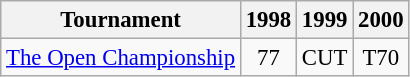<table class="wikitable" style="font-size:95%;text-align:center;">
<tr>
<th>Tournament</th>
<th>1998</th>
<th>1999</th>
<th>2000</th>
</tr>
<tr>
<td align=left><a href='#'>The Open Championship</a></td>
<td>77</td>
<td>CUT</td>
<td>T70</td>
</tr>
</table>
